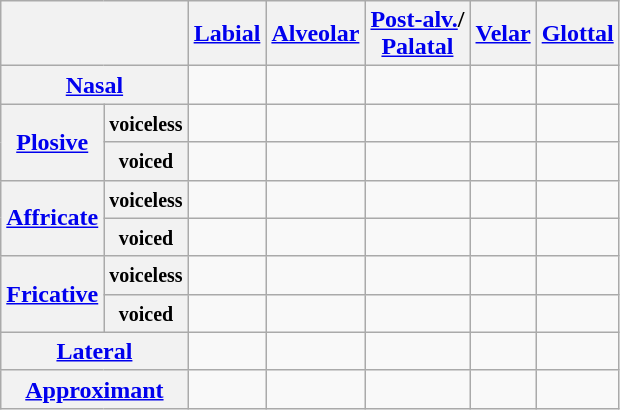<table class="wikitable" style="text-align:center">
<tr>
<th colspan="2"></th>
<th><a href='#'>Labial</a></th>
<th><a href='#'>Alveolar</a></th>
<th><a href='#'>Post-alv.</a>/<br><a href='#'>Palatal</a></th>
<th><a href='#'>Velar</a></th>
<th><a href='#'>Glottal</a></th>
</tr>
<tr>
<th colspan="2"><a href='#'>Nasal</a></th>
<td></td>
<td></td>
<td></td>
<td></td>
<td></td>
</tr>
<tr>
<th rowspan="2"><a href='#'>Plosive</a></th>
<th><small>voiceless</small></th>
<td></td>
<td></td>
<td></td>
<td></td>
<td></td>
</tr>
<tr>
<th><small>voiced</small></th>
<td></td>
<td></td>
<td></td>
<td></td>
<td></td>
</tr>
<tr>
<th rowspan="2"><a href='#'>Affricate</a></th>
<th><small>voiceless</small></th>
<td></td>
<td></td>
<td></td>
<td></td>
<td></td>
</tr>
<tr>
<th><small>voiced</small></th>
<td></td>
<td></td>
<td></td>
<td></td>
<td></td>
</tr>
<tr>
<th rowspan="2"><a href='#'>Fricative</a></th>
<th><small>voiceless</small></th>
<td></td>
<td></td>
<td></td>
<td></td>
<td></td>
</tr>
<tr>
<th><small>voiced</small></th>
<td></td>
<td></td>
<td></td>
<td></td>
<td></td>
</tr>
<tr>
<th colspan="2"><a href='#'>Lateral</a></th>
<td></td>
<td></td>
<td></td>
<td></td>
<td></td>
</tr>
<tr>
<th colspan="2"><a href='#'>Approximant</a></th>
<td></td>
<td></td>
<td></td>
<td></td>
<td></td>
</tr>
</table>
